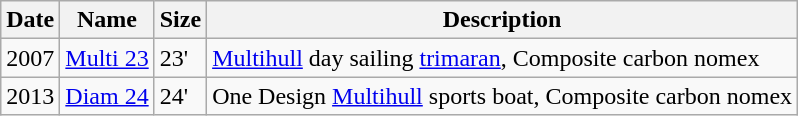<table class="wikitable sortable">
<tr>
<th>Date</th>
<th>Name</th>
<th>Size</th>
<th class="unsortable">Description</th>
</tr>
<tr>
<td>2007</td>
<td><a href='#'>Multi 23</a> </td>
<td>23'</td>
<td><a href='#'>Multihull</a> day sailing <a href='#'>trimaran</a>, Composite carbon nomex</td>
</tr>
<tr>
<td>2013</td>
<td><a href='#'>Diam 24</a></td>
<td>24'</td>
<td>One Design <a href='#'>Multihull</a> sports boat, Composite carbon nomex</td>
</tr>
</table>
